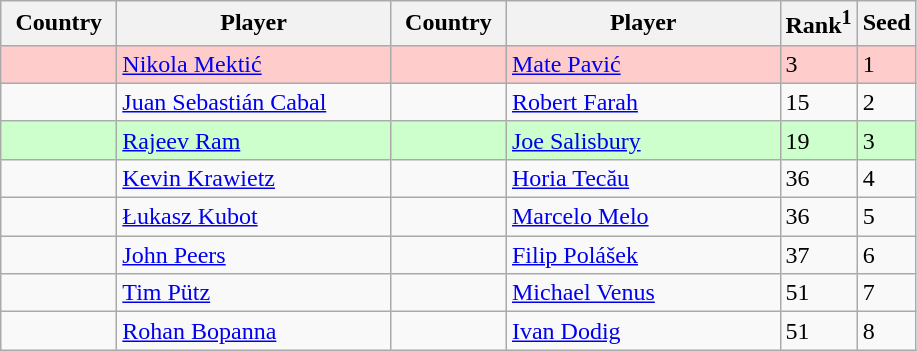<table class="sortable wikitable">
<tr>
<th width="70">Country</th>
<th width="175">Player</th>
<th width="70">Country</th>
<th width="175">Player</th>
<th>Rank<sup>1</sup></th>
<th>Seed</th>
</tr>
<tr bgcolor=#fcc>
<td></td>
<td><a href='#'>Nikola Mektić</a></td>
<td></td>
<td><a href='#'>Mate Pavić</a></td>
<td>3</td>
<td>1</td>
</tr>
<tr>
<td></td>
<td><a href='#'>Juan Sebastián Cabal</a></td>
<td></td>
<td><a href='#'>Robert Farah</a></td>
<td>15</td>
<td>2</td>
</tr>
<tr bgcolor=#cfc>
<td></td>
<td><a href='#'>Rajeev Ram</a></td>
<td></td>
<td><a href='#'>Joe Salisbury</a></td>
<td>19</td>
<td>3</td>
</tr>
<tr>
<td></td>
<td><a href='#'>Kevin Krawietz</a></td>
<td></td>
<td><a href='#'>Horia Tecău</a></td>
<td>36</td>
<td>4</td>
</tr>
<tr>
<td></td>
<td><a href='#'>Łukasz Kubot</a></td>
<td></td>
<td><a href='#'>Marcelo Melo</a></td>
<td>36</td>
<td>5</td>
</tr>
<tr>
<td></td>
<td><a href='#'>John Peers</a></td>
<td></td>
<td><a href='#'>Filip Polášek</a></td>
<td>37</td>
<td>6</td>
</tr>
<tr>
<td></td>
<td><a href='#'>Tim Pütz</a></td>
<td></td>
<td><a href='#'>Michael Venus</a></td>
<td>51</td>
<td>7</td>
</tr>
<tr>
<td></td>
<td><a href='#'>Rohan Bopanna</a></td>
<td></td>
<td><a href='#'>Ivan Dodig</a></td>
<td>51</td>
<td>8</td>
</tr>
</table>
